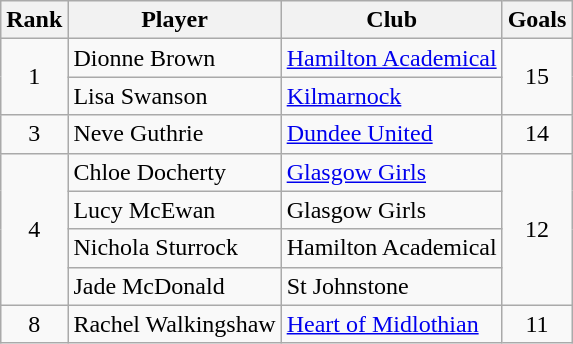<table class="wikitable" style="text-align:center">
<tr>
<th>Rank</th>
<th>Player</th>
<th>Club</th>
<th>Goals</th>
</tr>
<tr>
<td rowspan=2>1</td>
<td align="left"> Dionne Brown</td>
<td align="left"><a href='#'>Hamilton Academical</a></td>
<td rowspan=2>15</td>
</tr>
<tr>
<td align="left"> Lisa Swanson</td>
<td align="left"><a href='#'>Kilmarnock</a></td>
</tr>
<tr>
<td>3</td>
<td align="left"> Neve Guthrie</td>
<td align="left"><a href='#'>Dundee United</a></td>
<td>14</td>
</tr>
<tr>
<td rowspan=4>4</td>
<td align="left"> Chloe Docherty</td>
<td align="left"><a href='#'>Glasgow Girls</a></td>
<td rowspan=4>12</td>
</tr>
<tr>
<td align="left"> Lucy McEwan</td>
<td align="left">Glasgow Girls</td>
</tr>
<tr>
<td align="left"> Nichola Sturrock</td>
<td align="left">Hamilton Academical</td>
</tr>
<tr>
<td align="left"> Jade McDonald</td>
<td align="left">St Johnstone</td>
</tr>
<tr>
<td>8</td>
<td align="left"> Rachel Walkingshaw</td>
<td align="left"><a href='#'>Heart of Midlothian</a></td>
<td>11</td>
</tr>
</table>
